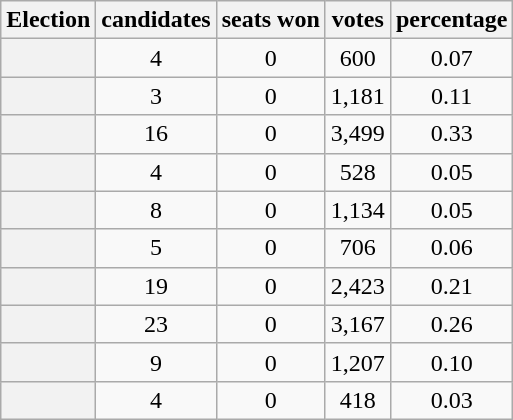<table class=wikitable style=text-align:center>
<tr>
<th>Election</th>
<th>candidates</th>
<th>seats won</th>
<th>votes</th>
<th>percentage</th>
</tr>
<tr>
<th></th>
<td>4</td>
<td>0</td>
<td>600</td>
<td>0.07</td>
</tr>
<tr>
<th></th>
<td>3</td>
<td>0</td>
<td>1,181</td>
<td>0.11</td>
</tr>
<tr>
<th></th>
<td>16</td>
<td>0</td>
<td>3,499</td>
<td>0.33</td>
</tr>
<tr>
<th></th>
<td>4</td>
<td>0</td>
<td>528</td>
<td>0.05</td>
</tr>
<tr>
<th></th>
<td>8</td>
<td>0</td>
<td>1,134</td>
<td>0.05</td>
</tr>
<tr>
<th></th>
<td>5</td>
<td>0</td>
<td>706</td>
<td>0.06</td>
</tr>
<tr>
<th></th>
<td>19</td>
<td>0</td>
<td>2,423</td>
<td>0.21</td>
</tr>
<tr>
<th></th>
<td>23</td>
<td>0</td>
<td>3,167</td>
<td>0.26</td>
</tr>
<tr>
<th></th>
<td>9</td>
<td>0</td>
<td>1,207</td>
<td>0.10</td>
</tr>
<tr>
<th></th>
<td>4</td>
<td>0</td>
<td>418</td>
<td>0.03</td>
</tr>
</table>
